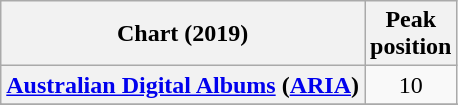<table class="wikitable sortable plainrowheaders" style="text-align:center">
<tr>
<th scope="col">Chart (2019)</th>
<th scope="col">Peak<br>position</th>
</tr>
<tr>
<th scope="row"><a href='#'>Australian Digital Albums</a> (<a href='#'>ARIA</a>)</th>
<td>10</td>
</tr>
<tr>
</tr>
<tr>
</tr>
</table>
